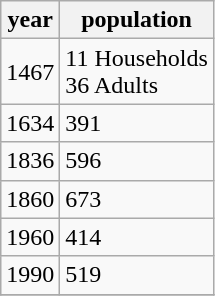<table class="wikitable">
<tr>
<th>year</th>
<th>population</th>
</tr>
<tr>
<td>1467</td>
<td>11 Households<br>36 Adults</td>
</tr>
<tr>
<td>1634</td>
<td>391</td>
</tr>
<tr>
<td>1836</td>
<td>596</td>
</tr>
<tr>
<td>1860</td>
<td>673</td>
</tr>
<tr>
<td>1960</td>
<td>414</td>
</tr>
<tr>
<td>1990</td>
<td>519</td>
</tr>
<tr>
</tr>
</table>
